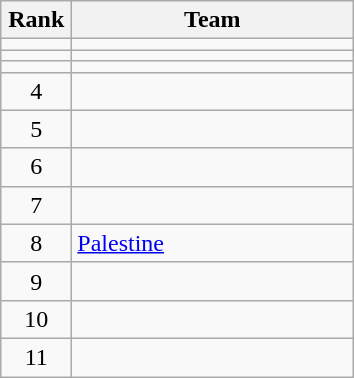<table class="wikitable" style="text-align: center;">
<tr>
<th width=40>Rank</th>
<th width=180>Team</th>
</tr>
<tr>
<td></td>
<td align="left"></td>
</tr>
<tr>
<td></td>
<td align="left"></td>
</tr>
<tr>
<td></td>
<td align="left"></td>
</tr>
<tr>
<td>4</td>
<td align="left"></td>
</tr>
<tr>
<td>5</td>
<td align="left"></td>
</tr>
<tr>
<td>6</td>
<td align="left"></td>
</tr>
<tr>
<td>7</td>
<td align="left"></td>
</tr>
<tr>
<td>8</td>
<td align="left"> <a href='#'>Palestine</a></td>
</tr>
<tr>
<td>9</td>
<td align="left"></td>
</tr>
<tr>
<td>10</td>
<td align="left"></td>
</tr>
<tr>
<td>11</td>
<td align="left"></td>
</tr>
</table>
